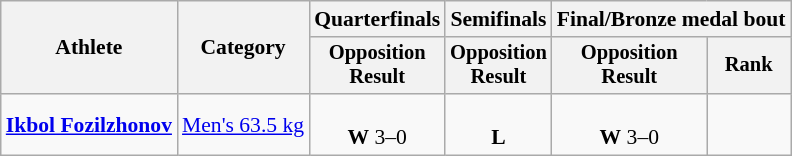<table class="wikitable" style="text-align:center; font-size:90%">
<tr>
<th rowspan=2>Athlete</th>
<th rowspan=2>Category</th>
<th>Quarterfinals</th>
<th>Semifinals</th>
<th colspan=2>Final/Bronze medal bout</th>
</tr>
<tr style="font-size:95%">
<th>Opposition<br>Result</th>
<th>Opposition<br>Result</th>
<th>Opposition<br>Result</th>
<th>Rank</th>
</tr>
<tr>
<td align=left><strong><a href='#'>Ikbol Fozilzhonov</a></strong></td>
<td align=left><a href='#'>Men's 63.5 kg</a></td>
<td><br> <strong>W</strong> 3–0</td>
<td><br> <strong>L</strong> </td>
<td><br> <strong>W</strong> 3–0</td>
<td></td>
</tr>
</table>
